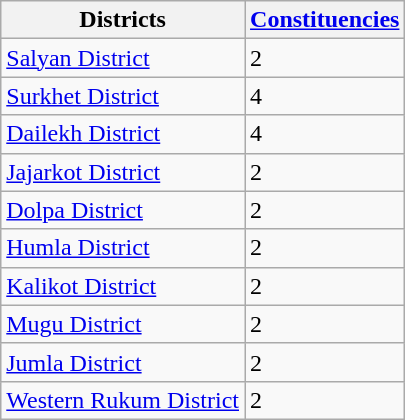<table class="wikitable">
<tr>
<th>Districts</th>
<th><a href='#'>Constituencies</a></th>
</tr>
<tr>
<td><a href='#'>Salyan District</a></td>
<td>2</td>
</tr>
<tr>
<td><a href='#'>Surkhet District</a></td>
<td>4</td>
</tr>
<tr>
<td><a href='#'>Dailekh District</a></td>
<td>4</td>
</tr>
<tr>
<td><a href='#'>Jajarkot District</a></td>
<td>2</td>
</tr>
<tr>
<td><a href='#'>Dolpa District</a></td>
<td>2</td>
</tr>
<tr>
<td><a href='#'>Humla District</a></td>
<td>2</td>
</tr>
<tr>
<td><a href='#'>Kalikot District</a></td>
<td>2</td>
</tr>
<tr>
<td><a href='#'>Mugu District</a></td>
<td>2</td>
</tr>
<tr>
<td><a href='#'>Jumla District</a></td>
<td>2</td>
</tr>
<tr>
<td><a href='#'>Western Rukum District</a></td>
<td>2</td>
</tr>
</table>
